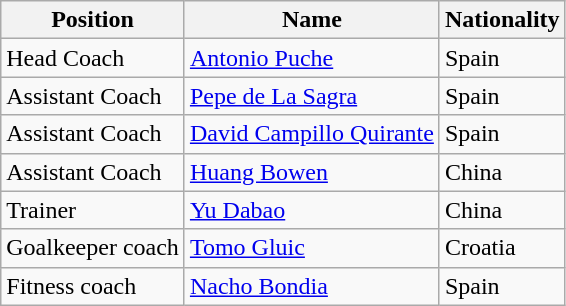<table class="wikitable">
<tr>
<th>Position</th>
<th>Name</th>
<th>Nationality</th>
</tr>
<tr>
<td>Head Coach</td>
<td><a href='#'>Antonio Puche</a></td>
<td> Spain</td>
</tr>
<tr>
<td>Assistant Coach</td>
<td><a href='#'>Pepe de La Sagra</a></td>
<td> Spain</td>
</tr>
<tr>
<td>Assistant Coach</td>
<td><a href='#'>David Campillo Quirante</a></td>
<td> Spain</td>
</tr>
<tr>
<td>Assistant Coach</td>
<td><a href='#'>Huang Bowen</a></td>
<td> China</td>
</tr>
<tr>
<td>Trainer</td>
<td><a href='#'>Yu Dabao</a></td>
<td> China</td>
</tr>
<tr>
<td>Goalkeeper coach</td>
<td><a href='#'>Tomo Gluic</a></td>
<td> Croatia</td>
</tr>
<tr>
<td>Fitness coach</td>
<td><a href='#'>Nacho Bondia</a></td>
<td> Spain</td>
</tr>
</table>
